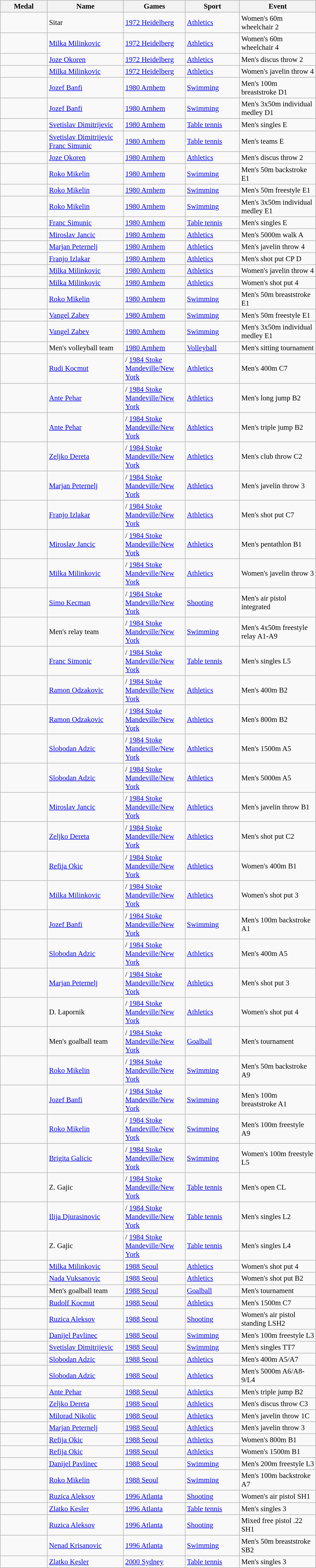<table class=wikitable style="font-size:95%">
<tr>
<th style="width:6em">Medal</th>
<th style="width:10em">Name</th>
<th style="width:8em">Games</th>
<th style="width:7em">Sport</th>
<th style="width:10em">Event</th>
</tr>
<tr>
<td></td>
<td>Sitar</td>
<td> <a href='#'>1972 Heidelberg</a></td>
<td><a href='#'>Athletics</a></td>
<td>Women's 60m wheelchair 2</td>
</tr>
<tr>
<td></td>
<td><a href='#'>Milka Milinkovic</a></td>
<td> <a href='#'>1972 Heidelberg</a></td>
<td><a href='#'>Athletics</a></td>
<td>Women's 60m wheelchair 4</td>
</tr>
<tr>
<td></td>
<td><a href='#'>Joze Okoren</a></td>
<td> <a href='#'>1972 Heidelberg</a></td>
<td><a href='#'>Athletics</a></td>
<td>Men's discus throw 2</td>
</tr>
<tr>
<td></td>
<td><a href='#'>Milka Milinkovic</a></td>
<td> <a href='#'>1972 Heidelberg</a></td>
<td><a href='#'>Athletics</a></td>
<td>Women's javelin throw 4</td>
</tr>
<tr>
<td></td>
<td><a href='#'>Jozef Banfi</a></td>
<td> <a href='#'>1980 Arnhem</a></td>
<td><a href='#'>Swimming</a></td>
<td>Men's 100m breaststroke D1</td>
</tr>
<tr>
<td></td>
<td><a href='#'>Jozef Banfi</a></td>
<td> <a href='#'>1980 Arnhem</a></td>
<td><a href='#'>Swimming</a></td>
<td>Men's 3x50m individual medley D1</td>
</tr>
<tr>
<td></td>
<td><a href='#'>Svetislav Dimitrijevic</a></td>
<td> <a href='#'>1980 Arnhem</a></td>
<td><a href='#'>Table tennis</a></td>
<td>Men's singles E</td>
</tr>
<tr>
<td></td>
<td><a href='#'>Svetislav Dimitrijevic</a><br> <a href='#'>Franc Simunic</a></td>
<td> <a href='#'>1980 Arnhem</a></td>
<td><a href='#'>Table tennis</a></td>
<td>Men's teams E</td>
</tr>
<tr>
<td></td>
<td><a href='#'>Joze Okoren</a></td>
<td> <a href='#'>1980 Arnhem</a></td>
<td><a href='#'>Athletics</a></td>
<td>Men's discus throw 2</td>
</tr>
<tr>
<td></td>
<td><a href='#'>Roko Mikelin</a></td>
<td> <a href='#'>1980 Arnhem</a></td>
<td><a href='#'>Swimming</a></td>
<td>Men's 50m backstroke E1</td>
</tr>
<tr>
<td></td>
<td><a href='#'>Roko Mikelin</a></td>
<td> <a href='#'>1980 Arnhem</a></td>
<td><a href='#'>Swimming</a></td>
<td>Men's 50m freestyle E1</td>
</tr>
<tr>
<td></td>
<td><a href='#'>Roko Mikelin</a></td>
<td> <a href='#'>1980 Arnhem</a></td>
<td><a href='#'>Swimming</a></td>
<td>Men's 3x50m individual medley E1</td>
</tr>
<tr>
<td></td>
<td><a href='#'>Franc Simunic</a></td>
<td> <a href='#'>1980 Arnhem</a></td>
<td><a href='#'>Table tennis</a></td>
<td>Men's singles E</td>
</tr>
<tr>
<td></td>
<td><a href='#'>Miroslav Jancic</a></td>
<td> <a href='#'>1980 Arnhem</a></td>
<td><a href='#'>Athletics</a></td>
<td>Men's 5000m walk A</td>
</tr>
<tr>
<td></td>
<td><a href='#'>Marjan Peternelj</a></td>
<td> <a href='#'>1980 Arnhem</a></td>
<td><a href='#'>Athletics</a></td>
<td>Men's javelin throw 4</td>
</tr>
<tr>
<td></td>
<td><a href='#'>Franjo Izlakar</a></td>
<td> <a href='#'>1980 Arnhem</a></td>
<td><a href='#'>Athletics</a></td>
<td>Men's shot put CP D</td>
</tr>
<tr>
<td></td>
<td><a href='#'>Milka Milinkovic</a></td>
<td> <a href='#'>1980 Arnhem</a></td>
<td><a href='#'>Athletics</a></td>
<td>Women's javelin throw 4</td>
</tr>
<tr>
<td></td>
<td><a href='#'>Milka Milinkovic</a></td>
<td> <a href='#'>1980 Arnhem</a></td>
<td><a href='#'>Athletics</a></td>
<td>Women's shot put 4</td>
</tr>
<tr>
<td></td>
<td><a href='#'>Roko Mikelin</a></td>
<td> <a href='#'>1980 Arnhem</a></td>
<td><a href='#'>Swimming</a></td>
<td>Men's 50m breaststroke E1</td>
</tr>
<tr>
<td></td>
<td><a href='#'>Vangel Zabev</a></td>
<td> <a href='#'>1980 Arnhem</a></td>
<td><a href='#'>Swimming</a></td>
<td>Men's 50m freestyle E1</td>
</tr>
<tr>
<td></td>
<td><a href='#'>Vangel Zabev</a></td>
<td> <a href='#'>1980 Arnhem</a></td>
<td><a href='#'>Swimming</a></td>
<td>Men's 3x50m individual medley E1</td>
</tr>
<tr>
<td></td>
<td>Men's volleyball team</td>
<td> <a href='#'>1980 Arnhem</a></td>
<td><a href='#'>Volleyball</a></td>
<td>Men's sitting tournament</td>
</tr>
<tr>
<td></td>
<td><a href='#'>Rudi Kocmut</a></td>
<td>/ <a href='#'>1984 Stoke Mandeville/New York</a></td>
<td><a href='#'>Athletics</a></td>
<td>Men's 400m C7</td>
</tr>
<tr>
<td></td>
<td><a href='#'>Ante Pehar</a></td>
<td>/ <a href='#'>1984 Stoke Mandeville/New York</a></td>
<td><a href='#'>Athletics</a></td>
<td>Men's long jump B2</td>
</tr>
<tr>
<td></td>
<td><a href='#'>Ante Pehar</a></td>
<td>/ <a href='#'>1984 Stoke Mandeville/New York</a></td>
<td><a href='#'>Athletics</a></td>
<td>Men's triple jump B2</td>
</tr>
<tr>
<td></td>
<td><a href='#'>Zeljko Dereta</a></td>
<td>/ <a href='#'>1984 Stoke Mandeville/New York</a></td>
<td><a href='#'>Athletics</a></td>
<td>Men's club throw C2</td>
</tr>
<tr>
<td></td>
<td><a href='#'>Marjan Peternelj</a></td>
<td>/ <a href='#'>1984 Stoke Mandeville/New York</a></td>
<td><a href='#'>Athletics</a></td>
<td>Men's javelin throw 3</td>
</tr>
<tr>
<td></td>
<td><a href='#'>Franjo Izlakar</a></td>
<td>/ <a href='#'>1984 Stoke Mandeville/New York</a></td>
<td><a href='#'>Athletics</a></td>
<td>Men's shot put C7</td>
</tr>
<tr>
<td></td>
<td><a href='#'>Miroslav Jancic</a></td>
<td>/ <a href='#'>1984 Stoke Mandeville/New York</a></td>
<td><a href='#'>Athletics</a></td>
<td>Men's pentathlon B1</td>
</tr>
<tr>
<td></td>
<td><a href='#'>Milka Milinkovic</a></td>
<td>/ <a href='#'>1984 Stoke Mandeville/New York</a></td>
<td><a href='#'>Athletics</a></td>
<td>Women's javelin throw 3</td>
</tr>
<tr>
<td></td>
<td><a href='#'>Simo Kecman</a></td>
<td>/ <a href='#'>1984 Stoke Mandeville/New York</a></td>
<td><a href='#'>Shooting</a></td>
<td>Men's air pistol integrated</td>
</tr>
<tr>
<td></td>
<td>Men's relay team</td>
<td>/ <a href='#'>1984 Stoke Mandeville/New York</a></td>
<td><a href='#'>Swimming</a></td>
<td>Men's 4x50m freestyle relay A1-A9</td>
</tr>
<tr>
<td></td>
<td><a href='#'>Franc Simonic</a></td>
<td>/ <a href='#'>1984 Stoke Mandeville/New York</a></td>
<td><a href='#'>Table tennis</a></td>
<td>Men's singles L5</td>
</tr>
<tr>
<td></td>
<td><a href='#'>Ramon Odzakovic</a></td>
<td>/ <a href='#'>1984 Stoke Mandeville/New York</a></td>
<td><a href='#'>Athletics</a></td>
<td>Men's 400m B2</td>
</tr>
<tr>
<td></td>
<td><a href='#'>Ramon Odzakovic</a></td>
<td>/ <a href='#'>1984 Stoke Mandeville/New York</a></td>
<td><a href='#'>Athletics</a></td>
<td>Men's 800m B2</td>
</tr>
<tr>
<td></td>
<td><a href='#'>Slobodan Adzic</a></td>
<td>/ <a href='#'>1984 Stoke Mandeville/New York</a></td>
<td><a href='#'>Athletics</a></td>
<td>Men's 1500m A5</td>
</tr>
<tr>
<td></td>
<td><a href='#'>Slobodan Adzic</a></td>
<td>/ <a href='#'>1984 Stoke Mandeville/New York</a></td>
<td><a href='#'>Athletics</a></td>
<td>Men's 5000m A5</td>
</tr>
<tr>
<td></td>
<td><a href='#'>Miroslav Jancic</a></td>
<td>/ <a href='#'>1984 Stoke Mandeville/New York</a></td>
<td><a href='#'>Athletics</a></td>
<td>Men's javelin throw B1</td>
</tr>
<tr>
<td></td>
<td><a href='#'>Zeljko Dereta</a></td>
<td>/ <a href='#'>1984 Stoke Mandeville/New York</a></td>
<td><a href='#'>Athletics</a></td>
<td>Men's shot put C2</td>
</tr>
<tr>
<td></td>
<td><a href='#'>Refija Okic</a></td>
<td>/ <a href='#'>1984 Stoke Mandeville/New York</a></td>
<td><a href='#'>Athletics</a></td>
<td>Women's 400m B1</td>
</tr>
<tr>
<td></td>
<td><a href='#'>Milka Milinkovic</a></td>
<td>/ <a href='#'>1984 Stoke Mandeville/New York</a></td>
<td><a href='#'>Athletics</a></td>
<td>Women's shot put 3</td>
</tr>
<tr>
<td></td>
<td><a href='#'>Jozef Banfi</a></td>
<td>/ <a href='#'>1984 Stoke Mandeville/New York</a></td>
<td><a href='#'>Swimming</a></td>
<td>Men's 100m backstroke A1</td>
</tr>
<tr>
<td></td>
<td><a href='#'>Slobodan Adzic</a></td>
<td>/ <a href='#'>1984 Stoke Mandeville/New York</a></td>
<td><a href='#'>Athletics</a></td>
<td>Men's 400m A5</td>
</tr>
<tr>
<td></td>
<td><a href='#'>Marjan Peternelj</a></td>
<td>/ <a href='#'>1984 Stoke Mandeville/New York</a></td>
<td><a href='#'>Athletics</a></td>
<td>Men's shot put 3</td>
</tr>
<tr>
<td></td>
<td>D. Lapornik</td>
<td>/ <a href='#'>1984 Stoke Mandeville/New York</a></td>
<td><a href='#'>Athletics</a></td>
<td>Women's shot put 4</td>
</tr>
<tr>
<td></td>
<td>Men's goalball team</td>
<td>/ <a href='#'>1984 Stoke Mandeville/New York</a></td>
<td><a href='#'>Goalball</a></td>
<td>Men's tournament</td>
</tr>
<tr>
<td></td>
<td><a href='#'>Roko Mikelin</a></td>
<td>/ <a href='#'>1984 Stoke Mandeville/New York</a></td>
<td><a href='#'>Swimming</a></td>
<td>Men's 50m backstroke A9</td>
</tr>
<tr>
<td></td>
<td><a href='#'>Jozef Banfi</a></td>
<td>/ <a href='#'>1984 Stoke Mandeville/New York</a></td>
<td><a href='#'>Swimming</a></td>
<td>Men's 100m breaststroke A1</td>
</tr>
<tr>
<td></td>
<td><a href='#'>Roko Mikelin</a></td>
<td>/ <a href='#'>1984 Stoke Mandeville/New York</a></td>
<td><a href='#'>Swimming</a></td>
<td>Men's 100m freestyle A9</td>
</tr>
<tr>
<td></td>
<td><a href='#'>Brigita Galicic</a></td>
<td>/ <a href='#'>1984 Stoke Mandeville/New York</a></td>
<td><a href='#'>Swimming</a></td>
<td>Women's 100m freestyle L5</td>
</tr>
<tr>
<td></td>
<td>Z. Gajic</td>
<td>/ <a href='#'>1984 Stoke Mandeville/New York</a></td>
<td><a href='#'>Table tennis</a></td>
<td>Men's open CL</td>
</tr>
<tr>
<td></td>
<td><a href='#'>Ilija Djurasinovic</a></td>
<td>/ <a href='#'>1984 Stoke Mandeville/New York</a></td>
<td><a href='#'>Table tennis</a></td>
<td>Men's singles L2</td>
</tr>
<tr>
<td></td>
<td>Z. Gajic</td>
<td>/ <a href='#'>1984 Stoke Mandeville/New York</a></td>
<td><a href='#'>Table tennis</a></td>
<td>Men's singles L4</td>
</tr>
<tr>
<td></td>
<td><a href='#'>Milka Milinkovic</a></td>
<td> <a href='#'>1988 Seoul</a></td>
<td><a href='#'>Athletics</a></td>
<td>Women's shot put 4</td>
</tr>
<tr>
<td></td>
<td><a href='#'>Nada Vuksanovic</a></td>
<td> <a href='#'>1988 Seoul</a></td>
<td><a href='#'>Athletics</a></td>
<td>Women's shot put B2</td>
</tr>
<tr>
<td></td>
<td>Men's goalball team</td>
<td> <a href='#'>1988 Seoul</a></td>
<td><a href='#'>Goalball</a></td>
<td>Men's tournament</td>
</tr>
<tr>
<td></td>
<td><a href='#'>Rudolf Kocmut</a></td>
<td> <a href='#'>1988 Seoul</a></td>
<td><a href='#'>Athletics</a></td>
<td>Men's 1500m C7</td>
</tr>
<tr>
<td></td>
<td><a href='#'>Ruzica Aleksov</a></td>
<td> <a href='#'>1988 Seoul</a></td>
<td><a href='#'>Shooting</a></td>
<td>Women's air pistol standing LSH2</td>
</tr>
<tr>
<td></td>
<td><a href='#'>Danijel Pavlinec</a></td>
<td> <a href='#'>1988 Seoul</a></td>
<td><a href='#'>Swimming</a></td>
<td>Men's 100m freestyle L3</td>
</tr>
<tr>
<td></td>
<td><a href='#'>Svetislav Dimitrijevic</a></td>
<td> <a href='#'>1988 Seoul</a></td>
<td><a href='#'>Swimming</a></td>
<td>Men's singles TT7</td>
</tr>
<tr>
<td></td>
<td><a href='#'>Slobodan Adzic</a></td>
<td> <a href='#'>1988 Seoul</a></td>
<td><a href='#'>Athletics</a></td>
<td>Men's 400m A5/A7</td>
</tr>
<tr>
<td></td>
<td><a href='#'>Slobodan Adzic</a></td>
<td> <a href='#'>1988 Seoul</a></td>
<td><a href='#'>Athletics</a></td>
<td>Men's 5000m A6/A8-9/L4</td>
</tr>
<tr>
<td></td>
<td><a href='#'>Ante Pehar</a></td>
<td> <a href='#'>1988 Seoul</a></td>
<td><a href='#'>Athletics</a></td>
<td>Men's triple jump B2</td>
</tr>
<tr>
<td></td>
<td><a href='#'>Zeljko Dereta</a></td>
<td> <a href='#'>1988 Seoul</a></td>
<td><a href='#'>Athletics</a></td>
<td>Men's discus throw C3</td>
</tr>
<tr>
<td></td>
<td><a href='#'>Milorad Nikolic</a></td>
<td> <a href='#'>1988 Seoul</a></td>
<td><a href='#'>Athletics</a></td>
<td>Men's javelin throw 1C</td>
</tr>
<tr>
<td></td>
<td><a href='#'>Marjan Peternelj</a></td>
<td> <a href='#'>1988 Seoul</a></td>
<td><a href='#'>Athletics</a></td>
<td>Men's javelin throw 3</td>
</tr>
<tr>
<td></td>
<td><a href='#'>Refija Okic</a></td>
<td> <a href='#'>1988 Seoul</a></td>
<td><a href='#'>Athletics</a></td>
<td>Women's 800m B1</td>
</tr>
<tr>
<td></td>
<td><a href='#'>Refija Okic</a></td>
<td> <a href='#'>1988 Seoul</a></td>
<td><a href='#'>Athletics</a></td>
<td>Women's 1500m B1</td>
</tr>
<tr>
<td></td>
<td><a href='#'>Danijel Pavlinec</a></td>
<td> <a href='#'>1988 Seoul</a></td>
<td><a href='#'>Swimming</a></td>
<td>Men's 200m freestyle L3</td>
</tr>
<tr>
<td></td>
<td><a href='#'>Roko Mikelin</a></td>
<td> <a href='#'>1988 Seoul</a></td>
<td><a href='#'>Swimming</a></td>
<td>Men's 100m backstroke A7</td>
</tr>
<tr>
<td></td>
<td><a href='#'>Ruzica Aleksov</a></td>
<td> <a href='#'>1996 Atlanta</a></td>
<td><a href='#'>Shooting</a></td>
<td>Women's air pistol SH1</td>
</tr>
<tr>
<td></td>
<td><a href='#'>Zlatko Kesler</a></td>
<td> <a href='#'>1996 Atlanta</a></td>
<td><a href='#'>Table tennis</a></td>
<td>Men's singles 3</td>
</tr>
<tr>
<td></td>
<td><a href='#'>Ruzica Aleksov</a></td>
<td> <a href='#'>1996 Atlanta</a></td>
<td><a href='#'>Shooting</a></td>
<td>Mixed free pistol .22 SH1</td>
</tr>
<tr>
<td></td>
<td><a href='#'>Nenad Krisanovic</a></td>
<td> <a href='#'>1996 Atlanta</a></td>
<td><a href='#'>Swimming</a></td>
<td>Men's 50m breaststroke SB2</td>
</tr>
<tr>
<td></td>
<td><a href='#'>Zlatko Kesler</a></td>
<td> <a href='#'>2000 Sydney</a></td>
<td><a href='#'>Table tennis</a></td>
<td>Men's singles 3</td>
</tr>
</table>
